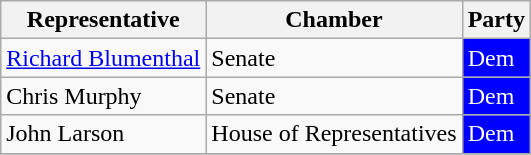<table class="wikitable">
<tr>
<th>Representative</th>
<th>Chamber</th>
<th>Party</th>
</tr>
<tr>
<td><a href='#'>Richard Blumenthal</a></td>
<td>Senate</td>
<td style="background: blue; color:white">Dem</td>
</tr>
<tr>
<td>Chris Murphy</td>
<td>Senate</td>
<td style="background: blue; color:white">Dem</td>
</tr>
<tr>
<td>John Larson</td>
<td>House of Representatives</td>
<td style="background: blue; color:white">Dem</td>
</tr>
<tr>
</tr>
</table>
